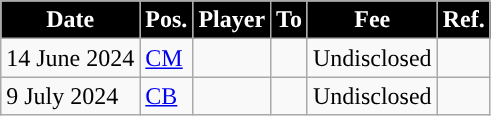<table class="wikitable plainrowheaders sortable">
<tr>
<th style="background:black; color:#FFFFFF;">Date</th>
<th style="background:black; color:#FFFFFF;">Pos.</th>
<th style="background:black; color:#FFFFFF;">Player</th>
<th style="background:black; color:#FFFFFF;">To</th>
<th style="background:black; color:#FFFFFF;">Fee</th>
<th style="background:black; color:#FFFFFF;">Ref.</th>
</tr>
<tr>
<td>14 June 2024</td>
<td><a href='#'>CM</a></td>
<td></td>
<td></td>
<td>Undisclosed</td>
<td></td>
</tr>
<tr>
<td>9 July 2024</td>
<td><a href='#'>CB</a></td>
<td></td>
<td></td>
<td>Undisclosed</td>
<td></td>
</tr>
</table>
